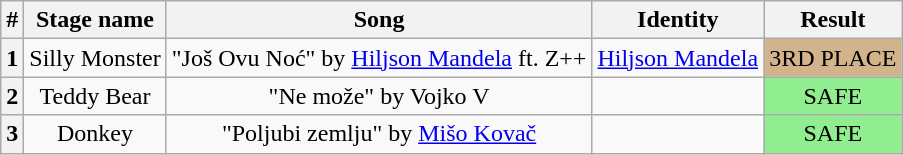<table class="wikitable plainrowheaders" style="text-align: center;">
<tr>
<th>#</th>
<th>Stage name</th>
<th>Song</th>
<th>Identity</th>
<th>Result</th>
</tr>
<tr>
<th>1</th>
<td>Silly Monster</td>
<td>"Još Ovu Noć" by <a href='#'>Hiljson Mandela</a> ft. Z++</td>
<td><a href='#'>Hiljson Mandela</a></td>
<td bgcolor="tan">3RD PLACE</td>
</tr>
<tr>
<th>2</th>
<td>Teddy Bear</td>
<td>"Ne može" by Vojko V</td>
<td></td>
<td bgcolor="lightgreen">SAFE</td>
</tr>
<tr>
<th>3</th>
<td>Donkey</td>
<td>"Poljubi zemlju" by <a href='#'>Mišo Kovač</a></td>
<td></td>
<td bgcolor="lightgreen">SAFE</td>
</tr>
</table>
